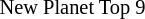<table class="toccolours" style="font-size: 85%; white-space: nowrap">
<tr>
<td></td>
<td>New Planet Top 9</td>
</tr>
</table>
